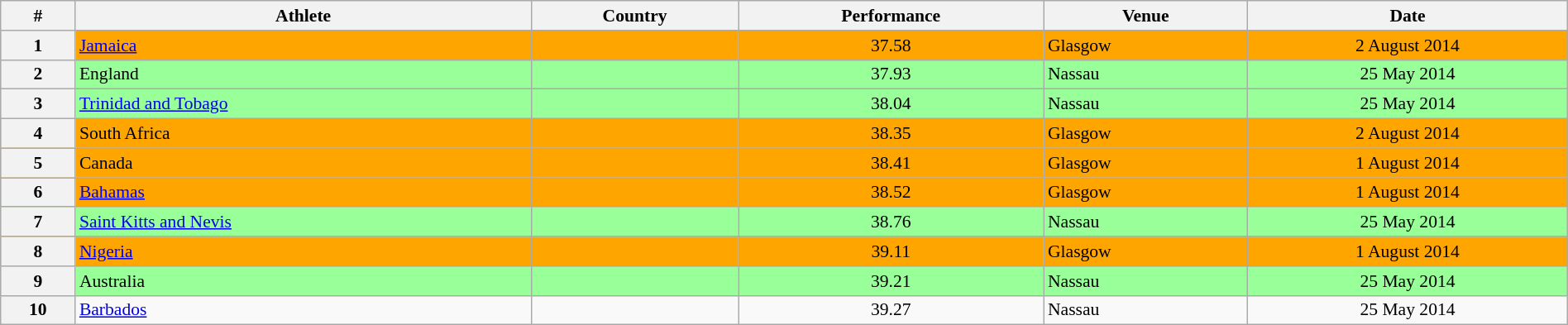<table class="wikitable" width=100% style="font-size:90%; text-align:center;">
<tr>
<th>#</th>
<th>Athlete</th>
<th>Country</th>
<th>Performance</th>
<th>Venue</th>
<th>Date</th>
</tr>
<tr bgcolor="orange">
<th>1</th>
<td align=left><a href='#'>Jamaica</a></td>
<td align=left></td>
<td>37.58</td>
<td align=left> Glasgow</td>
<td>2 August 2014</td>
</tr>
<tr bgcolor="99FF99">
<th>2</th>
<td align=left>England</td>
<td align=left></td>
<td>37.93</td>
<td align=left> Nassau</td>
<td>25 May 2014</td>
</tr>
<tr bgcolor="99FF99">
<th>3</th>
<td align=left><a href='#'>Trinidad and Tobago</a></td>
<td align=left></td>
<td>38.04</td>
<td align=left> Nassau</td>
<td>25 May 2014</td>
</tr>
<tr bgcolor="orange">
<th>4</th>
<td align=left>South Africa</td>
<td align=left></td>
<td>38.35</td>
<td align=left> Glasgow</td>
<td>2 August 2014</td>
</tr>
<tr bgcolor="orange">
<th>5</th>
<td align=left>Canada</td>
<td align=left></td>
<td>38.41</td>
<td align=left> Glasgow</td>
<td>1 August 2014</td>
</tr>
<tr bgcolor="orange">
<th>6</th>
<td align=left><a href='#'>Bahamas</a></td>
<td align=left></td>
<td>38.52</td>
<td align=left> Glasgow</td>
<td>1 August 2014</td>
</tr>
<tr bgcolor="99FF99">
<th>7</th>
<td align=left><a href='#'>Saint Kitts and Nevis</a></td>
<td align=left></td>
<td>38.76</td>
<td align=left> Nassau</td>
<td>25 May 2014</td>
</tr>
<tr bgcolor="orange">
<th>8</th>
<td align=left><a href='#'>Nigeria</a></td>
<td align=left></td>
<td>39.11</td>
<td align=left> Glasgow</td>
<td>1 August 2014</td>
</tr>
<tr bgcolor="99FF99">
<th>9</th>
<td align=left>Australia</td>
<td align=left></td>
<td>39.21</td>
<td align=left> Nassau</td>
<td>25 May 2014</td>
</tr>
<tr>
<th>10</th>
<td align=left><a href='#'>Barbados</a></td>
<td align=left></td>
<td>39.27</td>
<td align=left> Nassau</td>
<td>25 May 2014</td>
</tr>
</table>
